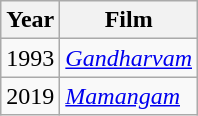<table class="wikitable sortable">
<tr>
<th>Year</th>
<th>Film</th>
</tr>
<tr>
<td>1993</td>
<td><em><a href='#'>Gandharvam</a></em></td>
</tr>
<tr>
<td>2019</td>
<td><em><a href='#'>Mamangam</a></em></td>
</tr>
</table>
